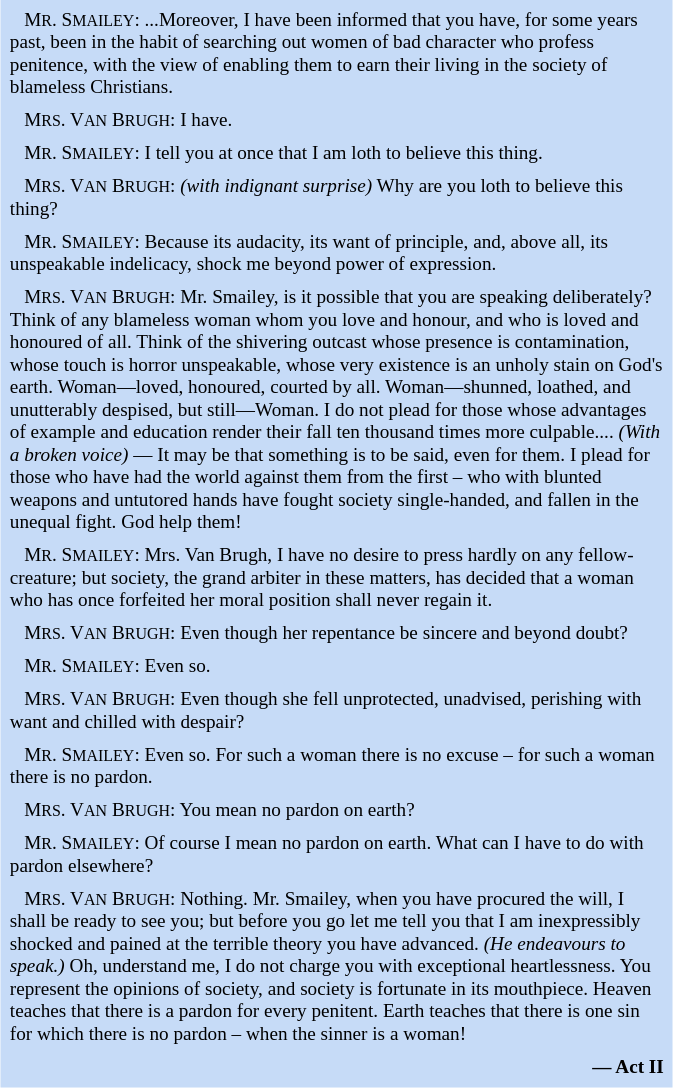<table class="toccolours" style="float: right; margin-left: 3em; margin-right: 1em; font-size: 80%; background:#c6dbf7; color:black; width:35em; max-width: 40%;" cellspacing="5">
<tr>
<td style="text-align: left;">   M<small>R</small>. S<small>MAILEY</small>: ...Moreover, I have been informed that you have, for some years past, been in the habit of searching out women of bad character who profess penitence, with the view of enabling them to earn their living in the society of blameless Christians.</td>
</tr>
<tr>
<td style="text-align: left;">   M<small>RS</small>. V<small>AN</small> B<small>RUGH</small>: I have.</td>
</tr>
<tr>
<td style="text-align: left;">   M<small>R</small>. S<small>MAILEY</small>: I tell you at once that I am loth to believe this thing.</td>
</tr>
<tr>
<td style="text-align: left;">   M<small>RS</small>. V<small>AN</small> B<small>RUGH</small>: <em>(with indignant surprise)</em> Why are you loth to believe this thing?</td>
</tr>
<tr>
<td style="text-align: left;">   M<small>R</small>. S<small>MAILEY</small>: Because its audacity, its want of principle, and, above all, its unspeakable indelicacy, shock me beyond power of expression.</td>
</tr>
<tr>
<td style="text-align: left;">   M<small>RS</small>. V<small>AN</small> B<small>RUGH</small>:  Mr. Smailey, is it possible that you are speaking deliberately? Think of any blameless woman whom you love and honour, and who is loved and honoured of all. Think of the shivering outcast whose presence is contamination, whose touch is horror unspeakable, whose very existence is an unholy stain on God's earth. Woman—loved, honoured, courted by all. Woman—shunned, loathed, and unutterably despised, but still—Woman. I do not plead for those whose advantages of example and education render their fall ten thousand times more culpable.... <em>(With a broken voice)</em> — It may be that something is to be said, even for them. I plead for those who have had the world against them from the first – who with blunted weapons and untutored hands have fought society single-handed, and fallen in the unequal fight. God help them!</td>
</tr>
<tr>
<td style="text-align: left;">   M<small>R</small>. S<small>MAILEY</small>: Mrs. Van Brugh, I have no desire to press hardly on any fellow-creature; but society, the grand arbiter in these matters, has decided that a woman who has once forfeited her moral position shall never regain it.</td>
</tr>
<tr>
<td style="text-align: left;">   M<small>RS</small>. V<small>AN</small> B<small>RUGH</small>: Even though her repentance be sincere and beyond doubt?</td>
</tr>
<tr>
<td style="text-align: left;">   M<small>R</small>. S<small>MAILEY</small>: Even so.</td>
</tr>
<tr>
<td style="text-align: left;">   M<small>RS</small>. V<small>AN</small> B<small>RUGH</small>: Even though she fell unprotected, unadvised, perishing with want and chilled with despair?</td>
</tr>
<tr>
<td style="text-align: left;">   M<small>R</small>. S<small>MAILEY</small>: Even so. For such a woman there is no excuse – for such a woman there is no pardon.</td>
</tr>
<tr>
<td style="text-align: left;">   M<small>RS</small>. V<small>AN</small> B<small>RUGH</small>: You mean no pardon on earth?</td>
</tr>
<tr>
<td style="text-align: left;">   M<small>R</small>. S<small>MAILEY</small>: Of course I mean no pardon on earth. What can I have to do with pardon elsewhere?</td>
</tr>
<tr>
<td style="text-align: left;">   M<small>RS</small>. V<small>AN</small> B<small>RUGH</small>: Nothing. Mr. Smailey, when you have procured the will, I shall be ready to see you; but before you go let me tell you that I am inexpressibly shocked and pained at the terrible theory you have advanced. <em>(He endeavours to speak.)</em> Oh, understand me, I do not charge you with exceptional heartlessness. You represent the opinions of society, and society is fortunate in its mouthpiece. Heaven teaches that there is a pardon for every penitent. Earth teaches that there is one sin for which there is no pardon – when the sinner is a woman!</td>
</tr>
<tr>
<td style="text-align: right;"><strong>— Act II</strong></td>
</tr>
</table>
